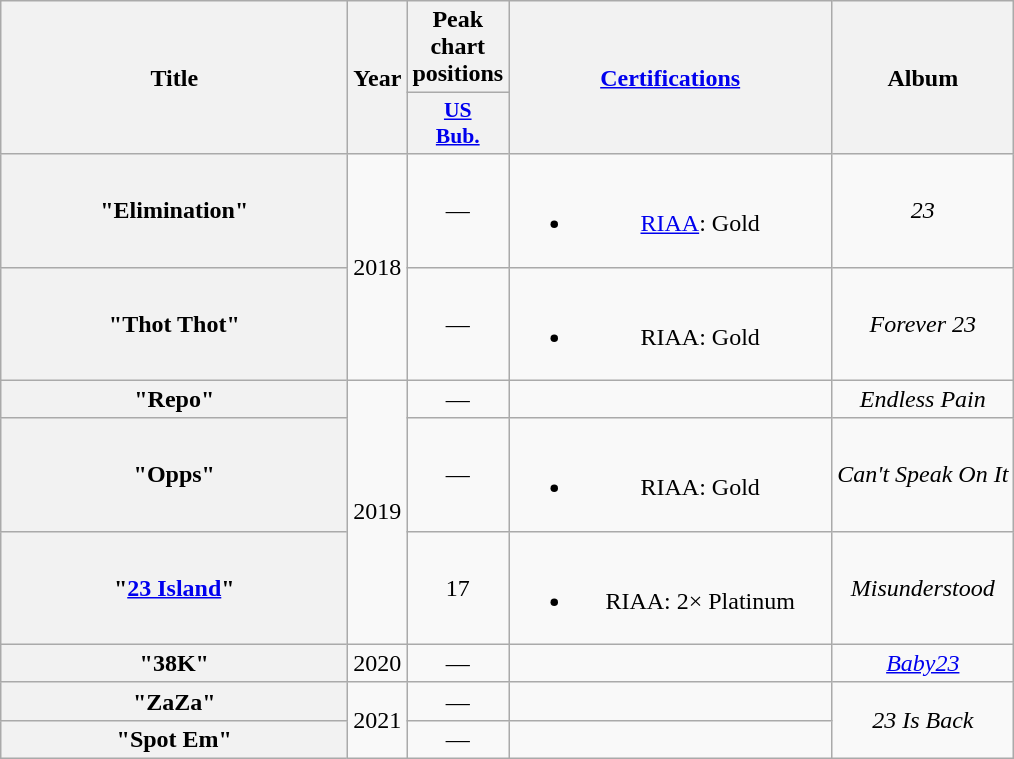<table class="wikitable plainrowheaders" style="text-align:center;">
<tr>
<th scope="col" rowspan="2" style="width:14em;">Title</th>
<th scope="col" rowspan="2">Year</th>
<th scope="col" colspan="1">Peak chart positions</th>
<th scope="col" rowspan="2" style="width:13em;"><a href='#'>Certifications</a></th>
<th scope="col" rowspan="2">Album</th>
</tr>
<tr>
<th scope="col" style="width:3em;font-size:90%;"><a href='#'>US</a><br><a href='#'>Bub.</a><br></th>
</tr>
<tr>
<th scope="row">"Elimination"</th>
<td rowspan="2">2018</td>
<td>—</td>
<td><br><ul><li><a href='#'>RIAA</a>: Gold</li></ul></td>
<td><em>23</em></td>
</tr>
<tr>
<th scope="row">"Thot Thot"</th>
<td>—</td>
<td><br><ul><li>RIAA: Gold</li></ul></td>
<td><em>Forever 23</em></td>
</tr>
<tr>
<th scope="row">"Repo"</th>
<td rowspan="3">2019</td>
<td>—</td>
<td></td>
<td><em>Endless Pain</em></td>
</tr>
<tr>
<th scope="row">"Opps" </th>
<td>—</td>
<td><br><ul><li>RIAA: Gold</li></ul></td>
<td><em>Can't Speak On It</em></td>
</tr>
<tr>
<th scope="row">"<a href='#'>23 Island</a>"</th>
<td>17</td>
<td><br><ul><li>RIAA: 2× Platinum</li></ul></td>
<td><em>Misunderstood</em></td>
</tr>
<tr>
<th scope="row">"38K"</th>
<td>2020</td>
<td>—</td>
<td></td>
<td><em><a href='#'>Baby23</a></em></td>
</tr>
<tr>
<th scope="row">"ZaZa"</th>
<td rowspan="2">2021</td>
<td>—</td>
<td></td>
<td rowspan="2"><em>23 Is Back</em></td>
</tr>
<tr>
<th scope="row">"Spot Em"</th>
<td>—</td>
<td></td>
</tr>
</table>
